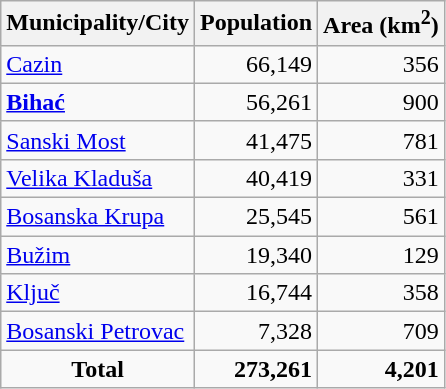<table class="wikitable sortable">
<tr>
<th>Municipality/City</th>
<th>Population</th>
<th>Area (km<sup>2</sup>)</th>
</tr>
<tr>
<td><a href='#'>Cazin</a></td>
<td align="right">66,149</td>
<td align="right">356</td>
</tr>
<tr>
<td><strong><a href='#'>Bihać</a></strong></td>
<td align="right">56,261</td>
<td align="right">900</td>
</tr>
<tr>
<td><a href='#'>Sanski Most</a></td>
<td align="right">41,475</td>
<td align="right">781</td>
</tr>
<tr>
<td><a href='#'>Velika Kladuša</a></td>
<td align="right">40,419</td>
<td align="right">331</td>
</tr>
<tr>
<td><a href='#'>Bosanska Krupa</a></td>
<td align="right">25,545</td>
<td align="right">561</td>
</tr>
<tr>
<td><a href='#'>Bužim</a></td>
<td align="right">19,340</td>
<td align="right">129</td>
</tr>
<tr>
<td><a href='#'>Ključ</a></td>
<td align="right">16,744</td>
<td align="right">358</td>
</tr>
<tr>
<td><a href='#'>Bosanski Petrovac</a></td>
<td align="right">7,328</td>
<td align="right">709</td>
</tr>
<tr class="sortbottom">
<td align="center"><strong>Total</strong></td>
<td align="right"><strong>273,261</strong></td>
<td align="right"><strong>4,201</strong></td>
</tr>
</table>
